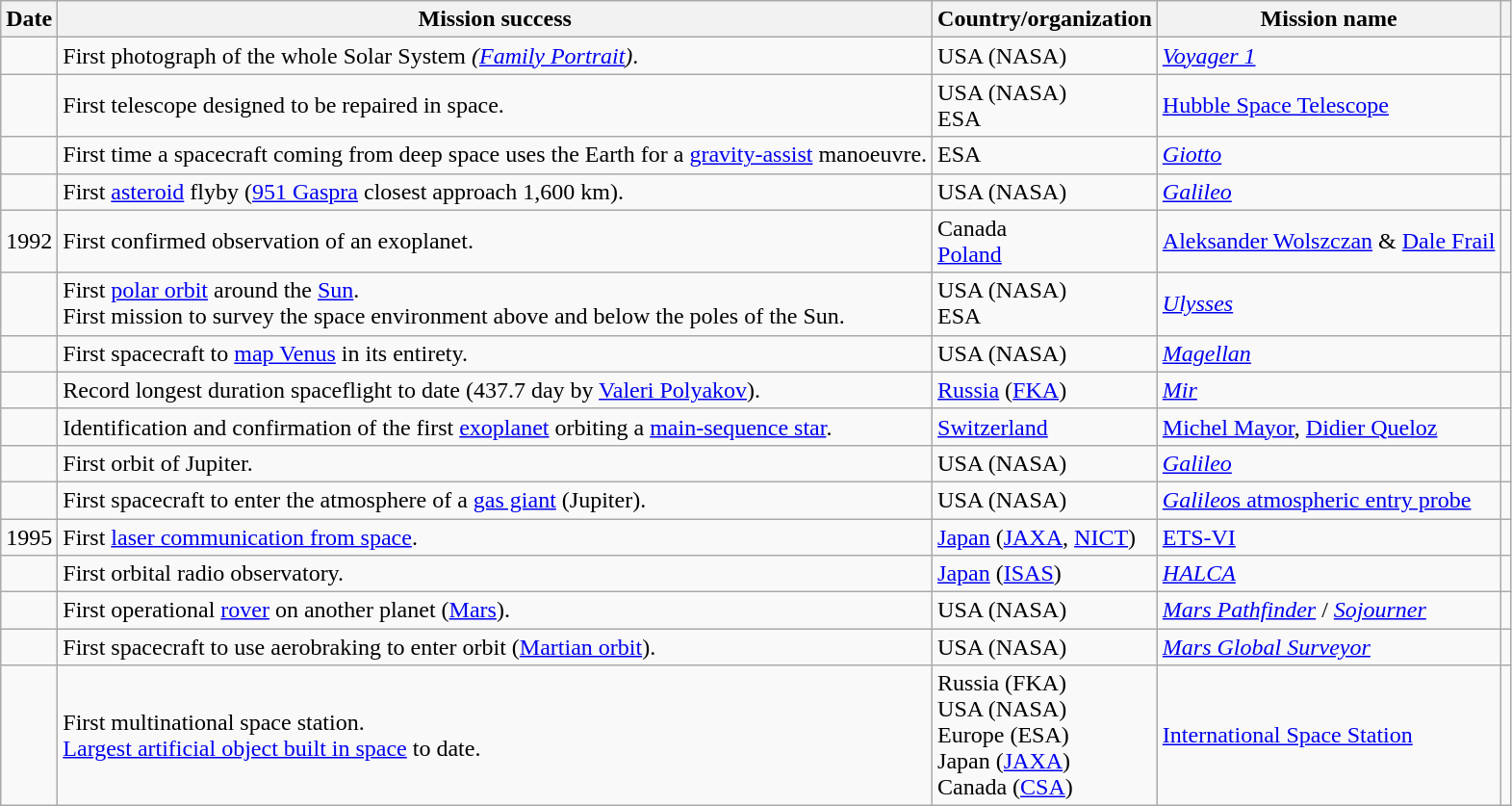<table class="wikitable">
<tr>
<th>Date</th>
<th>Mission success</th>
<th>Country/organization</th>
<th>Mission name</th>
<th></th>
</tr>
<tr>
<td></td>
<td>First photograph of the whole Solar System <em>(<a href='#'>Family Portrait</a>)</em>.</td>
<td> USA (NASA)</td>
<td><em><a href='#'>Voyager 1</a></em></td>
<td></td>
</tr>
<tr>
<td></td>
<td>First telescope designed to be repaired in space.</td>
<td> USA (NASA)<br> ESA</td>
<td><a href='#'>Hubble Space Telescope</a></td>
<td></td>
</tr>
<tr>
<td></td>
<td>First time a spacecraft coming from deep space uses the Earth for a <a href='#'>gravity-assist</a> manoeuvre.</td>
<td> ESA</td>
<td><em><a href='#'>Giotto</a></em></td>
<td></td>
</tr>
<tr>
<td></td>
<td>First <a href='#'>asteroid</a> flyby (<a href='#'>951 Gaspra</a> closest approach 1,600 km).</td>
<td> USA (NASA)</td>
<td><em><a href='#'>Galileo</a></em></td>
<td></td>
</tr>
<tr>
<td>1992</td>
<td>First confirmed observation of an exoplanet.</td>
<td> Canada<br> <a href='#'>Poland</a></td>
<td><a href='#'>Aleksander Wolszczan</a> & <a href='#'>Dale Frail</a></td>
<td></td>
</tr>
<tr>
<td></td>
<td>First <a href='#'>polar orbit</a> around the <a href='#'>Sun</a>.<br>First mission to survey the space environment above and below the poles of the Sun.</td>
<td> USA (NASA)<br> ESA</td>
<td><em><a href='#'>Ulysses</a></em></td>
<td></td>
</tr>
<tr>
<td></td>
<td>First spacecraft to <a href='#'>map Venus</a> in its entirety.</td>
<td> USA (NASA)</td>
<td><a href='#'><em>Magellan</em></a></td>
<td></td>
</tr>
<tr>
<td></td>
<td>Record longest duration spaceflight to date (437.7 day by <a href='#'>Valeri Polyakov</a>).</td>
<td> <a href='#'>Russia</a> (<a href='#'>FKA</a>)</td>
<td><em><a href='#'>Mir</a></em></td>
<td></td>
</tr>
<tr>
<td></td>
<td>Identification and confirmation of the first <a href='#'>exoplanet</a> orbiting a <a href='#'>main-sequence star</a>.</td>
<td> <a href='#'>Switzerland</a></td>
<td><a href='#'>Michel Mayor</a>, <a href='#'>Didier Queloz</a></td>
<td></td>
</tr>
<tr>
<td></td>
<td>First orbit of Jupiter.</td>
<td> USA (NASA)</td>
<td><em><a href='#'>Galileo</a></em></td>
<td></td>
</tr>
<tr>
<td></td>
<td>First spacecraft to enter the atmosphere of a <a href='#'>gas giant</a> (Jupiter).</td>
<td> USA (NASA)</td>
<td><a href='#'><em>Galileo</em>s atmospheric entry probe</a></td>
<td></td>
</tr>
<tr>
<td>1995</td>
<td>First <a href='#'>laser communication from space</a>.</td>
<td> <a href='#'>Japan</a> (<a href='#'>JAXA</a>, <a href='#'>NICT</a>)</td>
<td><a href='#'>ETS-VI</a></td>
<td></td>
</tr>
<tr>
<td></td>
<td>First orbital radio observatory.</td>
<td> <a href='#'>Japan</a> (<a href='#'>ISAS</a>)</td>
<td><em><a href='#'>HALCA</a></em></td>
<td></td>
</tr>
<tr>
<td></td>
<td>First operational <a href='#'>rover</a> on another planet (<a href='#'>Mars</a>).</td>
<td> USA (NASA)</td>
<td><em><a href='#'>Mars Pathfinder</a></em> / <em><a href='#'>Sojourner</a></em></td>
<td></td>
</tr>
<tr>
<td></td>
<td>First spacecraft to use aerobraking to enter orbit (<a href='#'>Martian orbit</a>).</td>
<td> USA (NASA)</td>
<td><em><a href='#'>Mars Global Surveyor</a></em></td>
<td></td>
</tr>
<tr>
<td></td>
<td>First multinational space station.<br><a href='#'>Largest artificial object built in space</a> to date.</td>
<td> Russia (FKA)<br> USA (NASA)<br> Europe (ESA)<br> Japan (<a href='#'>JAXA</a>)<br> Canada (<a href='#'>CSA</a>)</td>
<td><a href='#'>International Space Station</a></td>
<td></td>
</tr>
</table>
